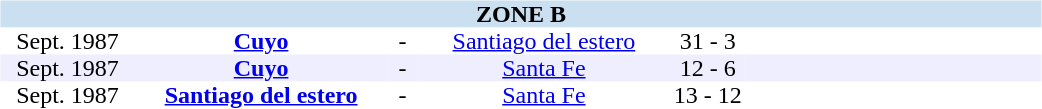<table width=700>
<tr>
<td width=700 valign="top"><br><table border=0 cellspacing=0 cellpadding=0 style="font-size: 100%; border-collapse: collapse;" width=100%>
<tr bgcolor="#CADFF0">
<td style="font-size:100%"; align="center" colspan="6"><strong>ZONE B</strong></td>
</tr>
<tr align=center bgcolor=#FFFFFF>
<td width=90>Sept. 1987</td>
<td width=170><strong><a href='#'>Cuyo</a></strong></td>
<td width=20>-</td>
<td width=170><a href='#'>Santiago del estero</a></td>
<td width=50>31 - 3</td>
<td width=200></td>
</tr>
<tr align=center bgcolor=#EEEEFF>
<td width=90>Sept. 1987</td>
<td width=170><strong><a href='#'>Cuyo</a></strong></td>
<td width=20>-</td>
<td width=170><a href='#'>Santa Fe</a></td>
<td width=50>12 - 6</td>
<td width=200></td>
</tr>
<tr align=center bgcolor=#FFFFFF>
<td width=90>Sept. 1987</td>
<td width=170><strong><a href='#'>Santiago del estero</a></strong></td>
<td width=20>-</td>
<td width=170><a href='#'>Santa Fe</a></td>
<td width=50>13 - 12</td>
<td width=200></td>
</tr>
</table>
</td>
</tr>
</table>
